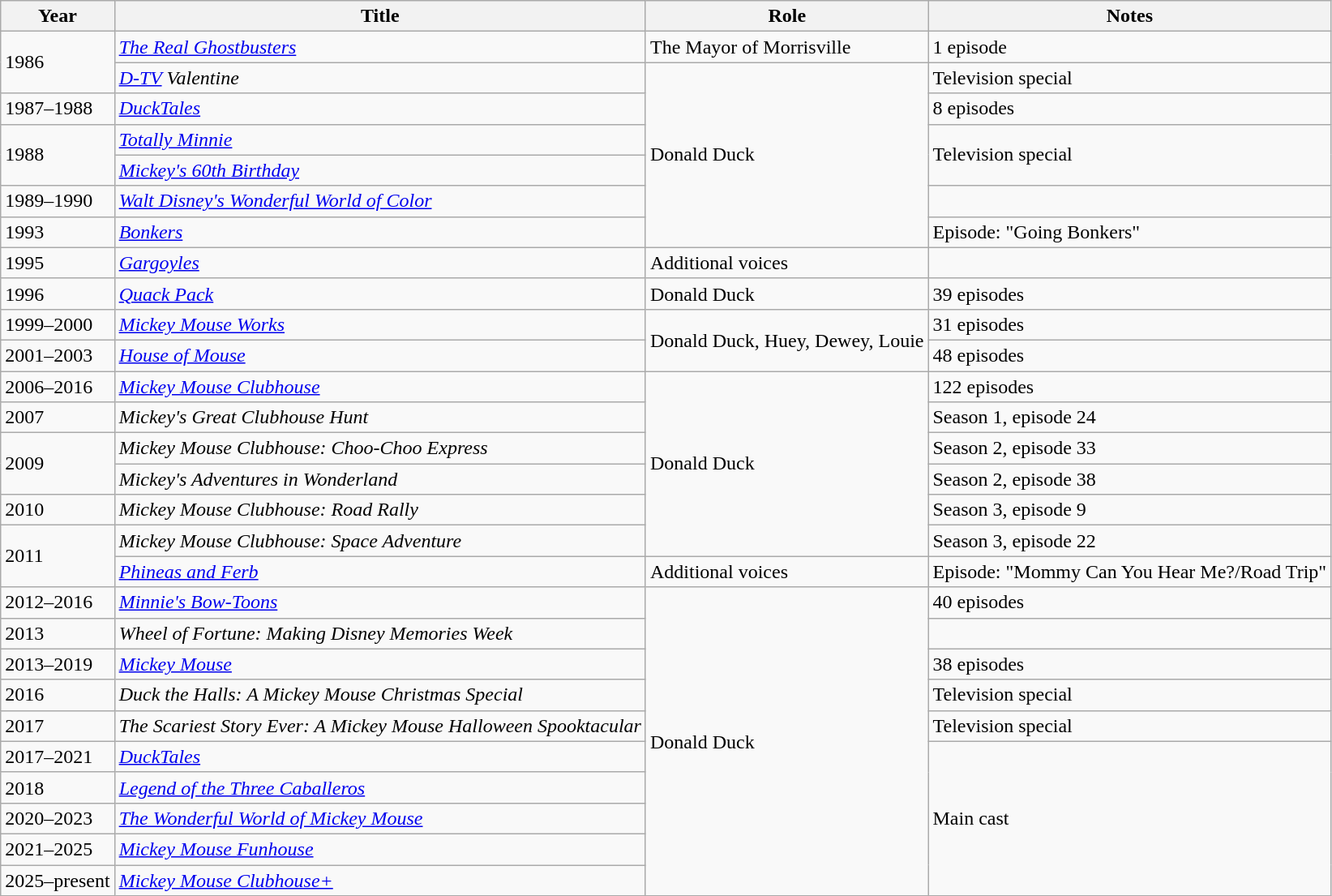<table class = "wikitable sortable">
<tr>
<th>Year</th>
<th>Title</th>
<th>Role</th>
<th class = "unsortable">Notes</th>
</tr>
<tr>
<td rowspan="2">1986</td>
<td><em><a href='#'>The Real Ghostbusters</a></em></td>
<td>The Mayor of Morrisville</td>
<td>1 episode</td>
</tr>
<tr>
<td><em><a href='#'>D-TV</a> Valentine</em></td>
<td rowspan="6">Donald Duck</td>
<td>Television special</td>
</tr>
<tr>
<td>1987–1988</td>
<td><em><a href='#'>DuckTales</a></em></td>
<td>8 episodes</td>
</tr>
<tr>
<td rowspan="2">1988</td>
<td><em><a href='#'>Totally Minnie</a></em></td>
<td rowspan="2">Television special</td>
</tr>
<tr>
<td><em><a href='#'>Mickey's 60th Birthday</a></em></td>
</tr>
<tr>
<td>1989–1990</td>
<td><em><a href='#'>Walt Disney's Wonderful World of Color</a></em></td>
<td></td>
</tr>
<tr>
<td>1993</td>
<td><em><a href='#'>Bonkers</a></em></td>
<td>Episode: "Going Bonkers"</td>
</tr>
<tr>
<td>1995</td>
<td><em><a href='#'>Gargoyles</a></em></td>
<td>Additional voices</td>
<td></td>
</tr>
<tr>
<td>1996</td>
<td><em><a href='#'>Quack Pack</a></em></td>
<td>Donald Duck</td>
<td>39 episodes</td>
</tr>
<tr>
<td>1999–2000</td>
<td><em><a href='#'>Mickey Mouse Works</a></em></td>
<td rowspan="2">Donald Duck, Huey, Dewey, Louie</td>
<td>31 episodes</td>
</tr>
<tr>
<td>2001–2003</td>
<td><em><a href='#'>House of Mouse</a></em></td>
<td>48 episodes</td>
</tr>
<tr>
<td>2006–2016</td>
<td><em><a href='#'>Mickey Mouse Clubhouse</a></em></td>
<td rowspan="6">Donald Duck</td>
<td>122 episodes</td>
</tr>
<tr>
<td>2007</td>
<td><em>Mickey's Great Clubhouse Hunt</em></td>
<td>Season 1, episode 24</td>
</tr>
<tr>
<td rowspan="2">2009</td>
<td><em>Mickey Mouse Clubhouse: Choo-Choo Express</em></td>
<td>Season 2, episode 33</td>
</tr>
<tr>
<td><em>Mickey's Adventures in Wonderland</em></td>
<td>Season 2, episode 38</td>
</tr>
<tr>
<td>2010</td>
<td><em>Mickey Mouse Clubhouse: Road Rally</em></td>
<td>Season 3, episode 9</td>
</tr>
<tr>
<td rowspan="2">2011</td>
<td><em>Mickey Mouse Clubhouse: Space Adventure</em></td>
<td>Season 3, episode 22</td>
</tr>
<tr>
<td><em><a href='#'>Phineas and Ferb</a></em></td>
<td>Additional voices</td>
<td>Episode: "Mommy Can You Hear Me?/Road Trip"</td>
</tr>
<tr>
<td>2012–2016</td>
<td><em><a href='#'>Minnie's Bow-Toons</a></em></td>
<td rowspan="10">Donald Duck</td>
<td>40 episodes</td>
</tr>
<tr>
<td>2013</td>
<td><em>Wheel of Fortune: Making Disney Memories Week</em></td>
<td></td>
</tr>
<tr>
<td>2013–2019</td>
<td><em><a href='#'>Mickey Mouse</a></em></td>
<td>38 episodes</td>
</tr>
<tr>
<td>2016</td>
<td><em>Duck the Halls: A Mickey Mouse Christmas Special</em></td>
<td>Television special</td>
</tr>
<tr>
<td>2017</td>
<td><em>The Scariest Story Ever: A Mickey Mouse Halloween Spooktacular</em></td>
<td>Television special</td>
</tr>
<tr>
<td>2017–2021</td>
<td><em><a href='#'>DuckTales</a></em></td>
<td rowspan="5">Main cast</td>
</tr>
<tr>
<td>2018</td>
<td><em><a href='#'>Legend of the Three Caballeros</a></em></td>
</tr>
<tr>
<td>2020–2023</td>
<td><em><a href='#'>The Wonderful World of Mickey Mouse</a></em></td>
</tr>
<tr>
<td>2021–2025</td>
<td><em><a href='#'>Mickey Mouse Funhouse</a></em></td>
</tr>
<tr>
<td>2025–present</td>
<td><em><a href='#'>Mickey Mouse Clubhouse+</a></em></td>
</tr>
</table>
